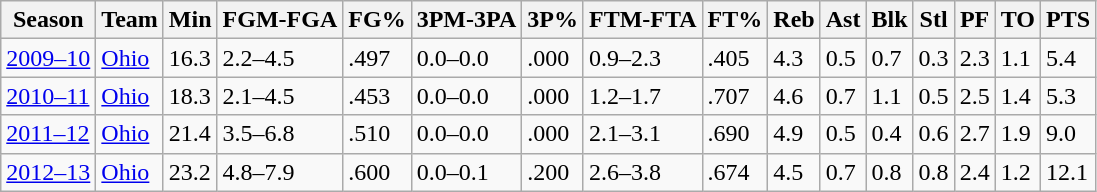<table class="wikitable">
<tr>
<th>Season</th>
<th>Team</th>
<th>Min</th>
<th>FGM-FGA</th>
<th>FG%</th>
<th>3PM-3PA</th>
<th>3P%</th>
<th>FTM-FTA</th>
<th>FT%</th>
<th>Reb</th>
<th>Ast</th>
<th>Blk</th>
<th>Stl</th>
<th>PF</th>
<th>TO</th>
<th>PTS</th>
</tr>
<tr>
<td><a href='#'>2009–10</a></td>
<td><a href='#'>Ohio</a></td>
<td>16.3</td>
<td>2.2–4.5</td>
<td>.497</td>
<td>0.0–0.0</td>
<td>.000</td>
<td>0.9–2.3</td>
<td>.405</td>
<td>4.3</td>
<td>0.5</td>
<td>0.7</td>
<td>0.3</td>
<td>2.3</td>
<td>1.1</td>
<td>5.4</td>
</tr>
<tr>
<td><a href='#'>2010–11</a></td>
<td><a href='#'>Ohio</a></td>
<td>18.3</td>
<td>2.1–4.5</td>
<td>.453</td>
<td>0.0–0.0</td>
<td>.000</td>
<td>1.2–1.7</td>
<td>.707</td>
<td>4.6</td>
<td>0.7</td>
<td>1.1</td>
<td>0.5</td>
<td>2.5</td>
<td>1.4</td>
<td>5.3</td>
</tr>
<tr>
<td><a href='#'>2011–12</a></td>
<td><a href='#'>Ohio</a></td>
<td>21.4</td>
<td>3.5–6.8</td>
<td>.510</td>
<td>0.0–0.0</td>
<td>.000</td>
<td>2.1–3.1</td>
<td>.690</td>
<td>4.9</td>
<td>0.5</td>
<td>0.4</td>
<td>0.6</td>
<td>2.7</td>
<td>1.9</td>
<td>9.0</td>
</tr>
<tr>
<td><a href='#'>2012–13</a></td>
<td><a href='#'>Ohio</a></td>
<td>23.2</td>
<td>4.8–7.9</td>
<td>.600</td>
<td>0.0–0.1</td>
<td>.200</td>
<td>2.6–3.8</td>
<td>.674</td>
<td>4.5</td>
<td>0.7</td>
<td>0.8</td>
<td>0.8</td>
<td>2.4</td>
<td>1.2</td>
<td>12.1</td>
</tr>
</table>
